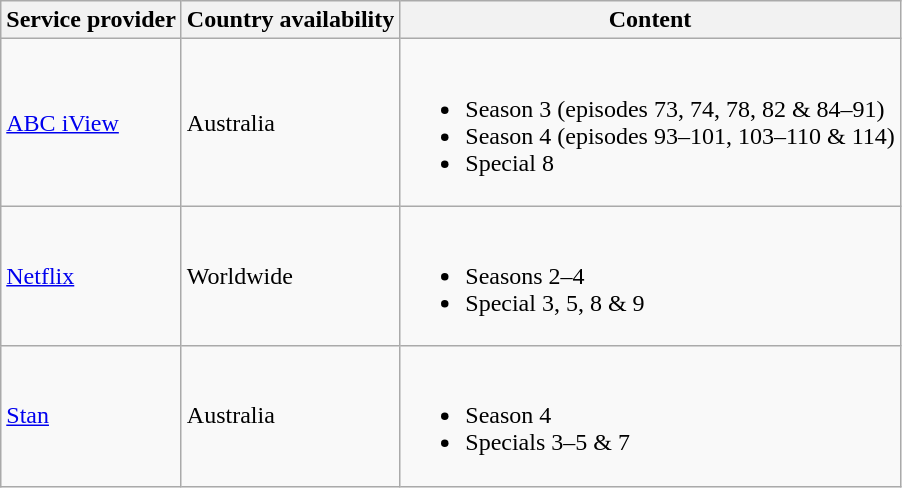<table class="wikitable">
<tr>
<th>Service provider</th>
<th>Country availability</th>
<th>Content</th>
</tr>
<tr>
<td><a href='#'>ABC iView</a></td>
<td>Australia</td>
<td><br><ul><li>Season 3 (episodes 73, 74, 78, 82 & 84–91)</li><li>Season 4 (episodes 93–101, 103–110 & 114)</li><li>Special 8</li></ul></td>
</tr>
<tr>
<td><a href='#'>Netflix</a></td>
<td>Worldwide</td>
<td><br><ul><li>Seasons 2–4</li><li>Special 3, 5, 8 & 9</li></ul></td>
</tr>
<tr>
<td><a href='#'>Stan</a></td>
<td>Australia</td>
<td><br><ul><li>Season 4</li><li>Specials 3–5 & 7</li></ul></td>
</tr>
</table>
